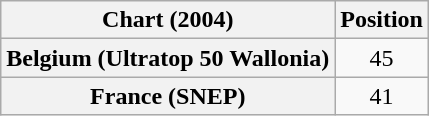<table class="wikitable plainrowheaders" style="text-align:center">
<tr>
<th scope="col">Chart (2004)</th>
<th scope="col">Position</th>
</tr>
<tr>
<th scope="row">Belgium (Ultratop 50 Wallonia)</th>
<td>45</td>
</tr>
<tr>
<th scope="row">France (SNEP)</th>
<td>41</td>
</tr>
</table>
